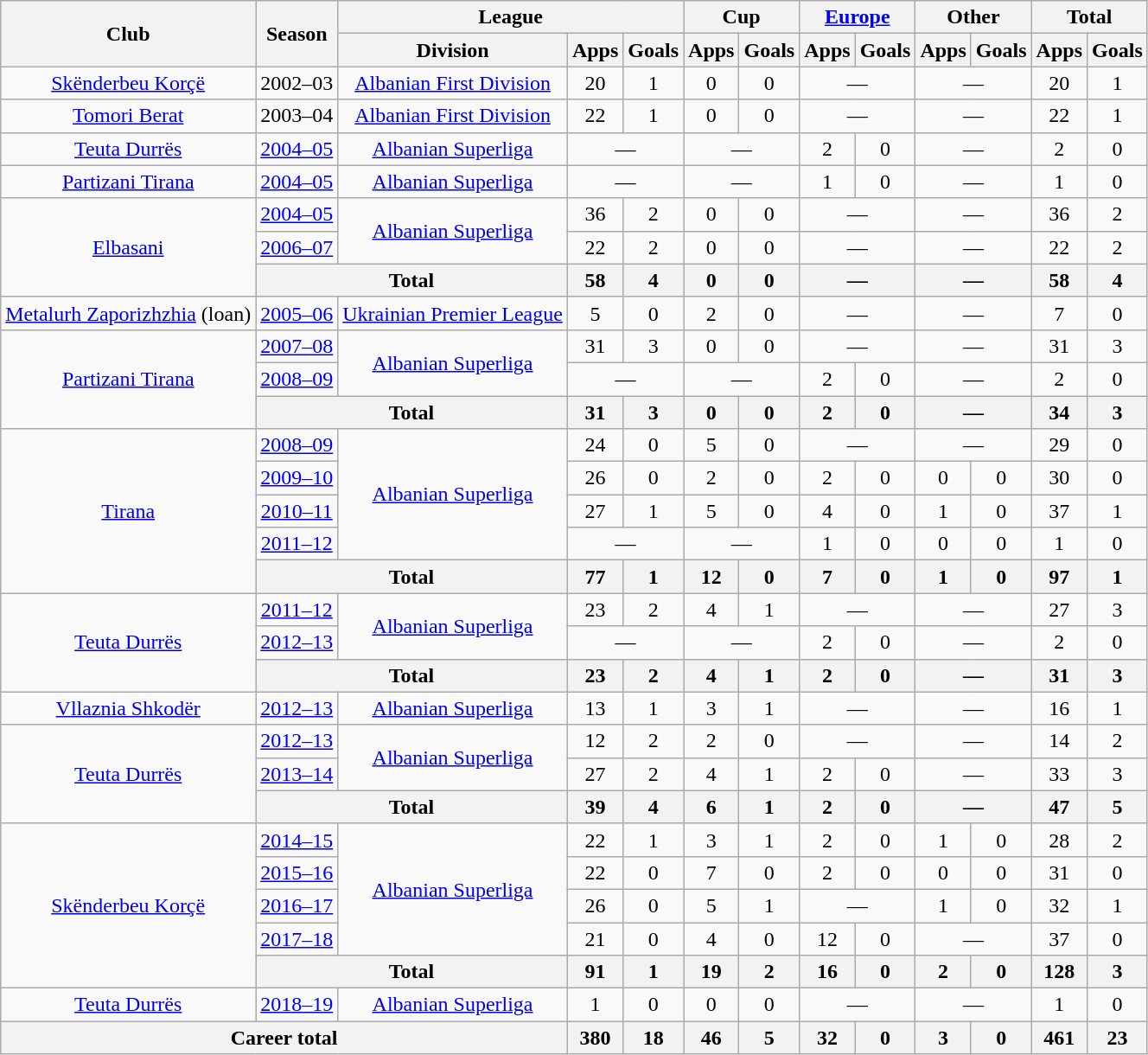<table class="wikitable" style="text-align: center;">
<tr>
<th rowspan="2">Club</th>
<th rowspan="2">Season</th>
<th colspan="3">League</th>
<th colspan="2">Cup</th>
<th colspan="2"><a href='#'>Europe</a></th>
<th colspan="2">Other</th>
<th colspan="2">Total</th>
</tr>
<tr>
<th>Division</th>
<th>Apps</th>
<th>Goals</th>
<th>Apps</th>
<th>Goals</th>
<th>Apps</th>
<th>Goals</th>
<th>Apps</th>
<th>Goals</th>
<th>Apps</th>
<th>Goals</th>
</tr>
<tr>
<td rowspan="1"><a href='#'>Skënderbeu Korçë</a></td>
<td>2002–03</td>
<td rowspan="1"><a href='#'>Albanian First Division</a></td>
<td>20</td>
<td>1</td>
<td>0</td>
<td>0</td>
<td colspan="2">—</td>
<td colspan="2">—</td>
<td>20</td>
<td>1</td>
</tr>
<tr>
<td rowspan="1"><a href='#'>Tomori Berat</a></td>
<td>2003–04</td>
<td rowspan="1"><a href='#'>Albanian First Division</a></td>
<td>22</td>
<td>1</td>
<td>0</td>
<td>0</td>
<td colspan="2">—</td>
<td colspan="2">—</td>
<td>22</td>
<td>1</td>
</tr>
<tr>
<td rowspan="1"><a href='#'>Teuta Durrës</a></td>
<td><a href='#'>2004–05</a></td>
<td rowspan="1"><a href='#'>Albanian Superliga</a></td>
<td colspan="2">—</td>
<td colspan="2">—</td>
<td>2</td>
<td>0</td>
<td colspan="2">—</td>
<td>2</td>
<td>0</td>
</tr>
<tr>
<td rowspan="1"><a href='#'>Partizani Tirana</a></td>
<td><a href='#'>2004–05</a></td>
<td rowspan="1"><a href='#'>Albanian Superliga</a></td>
<td colspan="2">—</td>
<td colspan="2">—</td>
<td>1</td>
<td>0</td>
<td colspan="2">—</td>
<td>1</td>
<td>0</td>
</tr>
<tr>
<td rowspan="3"><a href='#'>Elbasani</a></td>
<td><a href='#'>2004–05</a></td>
<td rowspan="2"><a href='#'>Albanian Superliga</a></td>
<td>36</td>
<td>2</td>
<td>0</td>
<td>0</td>
<td colspan="2">—</td>
<td colspan="2">—</td>
<td>36</td>
<td>2</td>
</tr>
<tr>
<td><a href='#'>2006–07</a></td>
<td>22</td>
<td>2</td>
<td>0</td>
<td>0</td>
<td colspan="2">—</td>
<td colspan="2">—</td>
<td>22</td>
<td>2</td>
</tr>
<tr>
<th colspan="2">Total</th>
<th>58</th>
<th>4</th>
<th>0</th>
<th>0</th>
<th colspan="2">—</th>
<th colspan="2">—</th>
<th>58</th>
<th>4</th>
</tr>
<tr>
<td rowspan="1"><a href='#'>Metalurh Zaporizhzhia</a> (loan)</td>
<td><a href='#'>2005–06</a></td>
<td rowspan="1"><a href='#'>Ukrainian Premier League</a></td>
<td>5</td>
<td>0</td>
<td>2</td>
<td>0</td>
<td colspan="2">—</td>
<td colspan="2">—</td>
<td>7</td>
<td>0</td>
</tr>
<tr>
<td rowspan="3"><a href='#'>Partizani Tirana</a></td>
<td><a href='#'>2007–08</a></td>
<td rowspan="2"><a href='#'>Albanian Superliga</a></td>
<td>31</td>
<td>3</td>
<td>0</td>
<td>0</td>
<td colspan="2">—</td>
<td colspan="2">—</td>
<td>31</td>
<td>3</td>
</tr>
<tr>
<td><a href='#'>2008–09</a></td>
<td colspan="2">—</td>
<td colspan="2">—</td>
<td>2</td>
<td>0</td>
<td colspan="2">—</td>
<td>2</td>
<td>0</td>
</tr>
<tr>
<th colspan="2">Total</th>
<th>31</th>
<th>3</th>
<th>0</th>
<th>0</th>
<th>2</th>
<th>0</th>
<th colspan="2">—</th>
<th>34</th>
<th>3</th>
</tr>
<tr>
<td rowspan="5"><a href='#'>Tirana</a></td>
<td><a href='#'>2008–09</a></td>
<td rowspan="4"><a href='#'>Albanian Superliga</a></td>
<td>24</td>
<td>0</td>
<td>5</td>
<td>0</td>
<td colspan="2">—</td>
<td colspan="2">—</td>
<td>29</td>
<td>0</td>
</tr>
<tr>
<td><a href='#'>2009–10</a></td>
<td>26</td>
<td>0</td>
<td>2</td>
<td>0</td>
<td>2</td>
<td>0</td>
<td>0</td>
<td>0</td>
<td>30</td>
<td>0</td>
</tr>
<tr>
<td><a href='#'>2010–11</a></td>
<td>27</td>
<td>1</td>
<td>5</td>
<td>0</td>
<td>4</td>
<td>0</td>
<td>1</td>
<td>0</td>
<td>37</td>
<td>1</td>
</tr>
<tr>
<td><a href='#'>2011–12</a></td>
<td colspan="2">—</td>
<td colspan="2">—</td>
<td>1</td>
<td>0</td>
<td>0</td>
<td>0</td>
<td>1</td>
<td>0</td>
</tr>
<tr>
<th colspan="2">Total</th>
<th>77</th>
<th>1</th>
<th>12</th>
<th>0</th>
<th>7</th>
<th>0</th>
<th>1</th>
<th>0</th>
<th>97</th>
<th>1</th>
</tr>
<tr>
<td rowspan="3"><a href='#'>Teuta Durrës</a></td>
<td><a href='#'>2011–12</a></td>
<td rowspan="2"><a href='#'>Albanian Superliga</a></td>
<td>23</td>
<td>2</td>
<td>4</td>
<td>1</td>
<td colspan="2">—</td>
<td colspan="2">—</td>
<td>27</td>
<td>3</td>
</tr>
<tr>
<td><a href='#'>2012–13</a></td>
<td colspan="2">—</td>
<td colspan="2">—</td>
<td>2</td>
<td>0</td>
<td colspan="2">—</td>
<td>2</td>
<td>0</td>
</tr>
<tr>
<th colspan="2">Total</th>
<th>23</th>
<th>2</th>
<th>4</th>
<th>1</th>
<th>2</th>
<th>0</th>
<th colspan="2">—</th>
<th>31</th>
<th>3</th>
</tr>
<tr>
<td rowspan="1"><a href='#'>Vllaznia Shkodër</a></td>
<td><a href='#'>2012–13</a></td>
<td rowspan="1"><a href='#'>Albanian Superliga</a></td>
<td>13</td>
<td>1</td>
<td>3</td>
<td>1</td>
<td colspan="2">—</td>
<td colspan="2">—</td>
<td>16</td>
<td>1</td>
</tr>
<tr>
<td rowspan="3"><a href='#'>Teuta Durrës</a></td>
<td><a href='#'>2012–13</a></td>
<td rowspan="2"><a href='#'>Albanian Superliga</a></td>
<td>12</td>
<td>2</td>
<td>2</td>
<td>0</td>
<td colspan="2">—</td>
<td colspan="2">—</td>
<td>14</td>
<td>2</td>
</tr>
<tr>
<td><a href='#'>2013–14</a></td>
<td>27</td>
<td>2</td>
<td>4</td>
<td>1</td>
<td>2</td>
<td>0</td>
<td colspan="2">—</td>
<td>33</td>
<td>3</td>
</tr>
<tr>
<th colspan="2">Total</th>
<th>39</th>
<th>4</th>
<th>6</th>
<th>1</th>
<th>2</th>
<th>0</th>
<th colspan="2">—</th>
<th>47</th>
<th>5</th>
</tr>
<tr>
<td rowspan="5"><a href='#'>Skënderbeu Korçë</a></td>
<td><a href='#'>2014–15</a></td>
<td rowspan="4"><a href='#'>Albanian Superliga</a></td>
<td>22</td>
<td>1</td>
<td>3</td>
<td>1</td>
<td>2</td>
<td>0</td>
<td>1</td>
<td>0</td>
<td>28</td>
<td>2</td>
</tr>
<tr>
<td><a href='#'>2015–16</a></td>
<td>22</td>
<td>0</td>
<td>7</td>
<td>0</td>
<td>2</td>
<td>0</td>
<td>0</td>
<td>0</td>
<td>31</td>
<td>0</td>
</tr>
<tr>
<td><a href='#'>2016–17</a></td>
<td>26</td>
<td>0</td>
<td>5</td>
<td>1</td>
<td colspan="2">—</td>
<td>1</td>
<td>0</td>
<td>32</td>
<td>1</td>
</tr>
<tr>
<td><a href='#'>2017–18</a></td>
<td>21</td>
<td>0</td>
<td>4</td>
<td>0</td>
<td>12</td>
<td>0</td>
<td colspan="2">—</td>
<td>37</td>
<td>0</td>
</tr>
<tr>
<th colspan="2">Total</th>
<th>91</th>
<th>1</th>
<th>19</th>
<th>2</th>
<th>16</th>
<th>0</th>
<th>2</th>
<th>0</th>
<th>128</th>
<th>3</th>
</tr>
<tr>
<td rowspan="1"><a href='#'>Teuta Durrës</a></td>
<td><a href='#'>2018–19</a></td>
<td rowspan="1"><a href='#'>Albanian Superliga</a></td>
<td>1</td>
<td>0</td>
<td>0</td>
<td>0</td>
<td colspan="2">—</td>
<td colspan="2">—</td>
<td>1</td>
<td>0</td>
</tr>
<tr>
<th colspan="3">Career total</th>
<th>380</th>
<th>18</th>
<th>46</th>
<th>5</th>
<th>32</th>
<th>0</th>
<th>3</th>
<th>0</th>
<th>461</th>
<th>23</th>
</tr>
</table>
